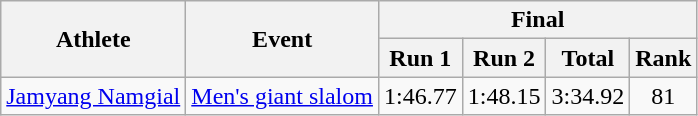<table class="wikitable" style="text-align:center">
<tr>
<th rowspan="2">Athlete</th>
<th rowspan="2">Event</th>
<th colspan="5">Final</th>
</tr>
<tr>
<th>Run 1</th>
<th>Run 2</th>
<th>Total</th>
<th>Rank</th>
</tr>
<tr>
<td align="left"><a href='#'>Jamyang Namgial</a></td>
<td align="left"><a href='#'>Men's giant slalom</a></td>
<td>1:46.77</td>
<td>1:48.15</td>
<td>3:34.92</td>
<td>81</td>
</tr>
</table>
